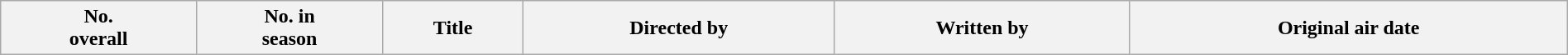<table class="wikitable plainrowheaders" style="width:100%; style="background:#fff;">
<tr>
<th style="background:#;">No.<br>overall</th>
<th style="background:#;">No. in<br>season</th>
<th style="background:#;">Title</th>
<th style="background:#;">Directed by</th>
<th style="background:#;">Written by</th>
<th style="background:#;">Original air date<br>






</th>
</tr>
</table>
